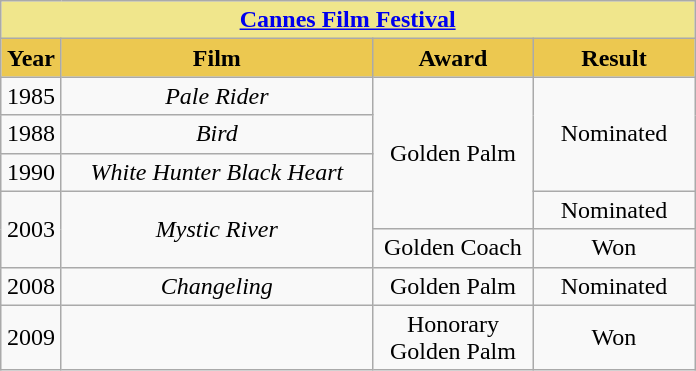<table class="wikitable" style="text-align: center;">
<tr>
<th colspan="5" style="background: khaki;"><a href='#'>Cannes Film Festival</a></th>
</tr>
<tr>
<th style="width: 33px; background: #ecc850;">Year</th>
<th style="width: 200px; background: #ecc850;">Film</th>
<th style="width: 100px; background: #ecc850;">Award</th>
<th style="width: 100px; background: #ecc850;">Result</th>
</tr>
<tr>
<td>1985</td>
<td><em>Pale Rider</em></td>
<td rowspan="4">Golden Palm</td>
<td rowspan="3">Nominated</td>
</tr>
<tr>
<td>1988</td>
<td><em>Bird</em></td>
</tr>
<tr>
<td>1990</td>
<td><em>White Hunter Black Heart</em></td>
</tr>
<tr>
<td rowspan="2">2003</td>
<td rowspan="2"><em>Mystic River</em></td>
<td>Nominated</td>
</tr>
<tr>
<td>Golden Coach</td>
<td>Won</td>
</tr>
<tr>
<td>2008</td>
<td><em>Changeling</em></td>
<td>Golden Palm</td>
<td>Nominated</td>
</tr>
<tr>
<td>2009</td>
<td></td>
<td>Honorary Golden Palm</td>
<td>Won</td>
</tr>
</table>
